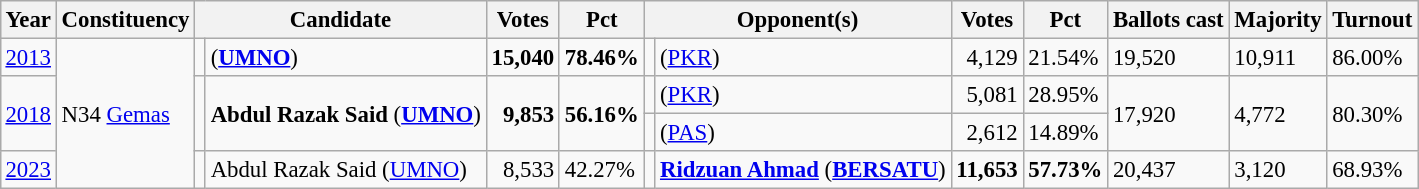<table class="wikitable" style="margin:0.5em ; font-size:95%">
<tr>
<th>Year</th>
<th>Constituency</th>
<th colspan=2>Candidate</th>
<th>Votes</th>
<th>Pct</th>
<th colspan=2>Opponent(s)</th>
<th>Votes</th>
<th>Pct</th>
<th>Ballots cast</th>
<th>Majority</th>
<th>Turnout</th>
</tr>
<tr>
<td><a href='#'>2013</a></td>
<td rowspan=4>N34 <a href='#'>Gemas</a></td>
<td></td>
<td> (<a href='#'><strong>UMNO</strong></a>)</td>
<td align="right"><strong>15,040</strong></td>
<td><strong>78.46%</strong></td>
<td></td>
<td> (<a href='#'>PKR</a>)</td>
<td align="right">4,129</td>
<td>21.54%</td>
<td>19,520</td>
<td>10,911</td>
<td>86.00%</td>
</tr>
<tr>
<td rowspan=2><a href='#'>2018</a></td>
<td rowspan=2 ></td>
<td rowspan=2><strong>Abdul Razak Said</strong> (<a href='#'><strong>UMNO</strong></a>)</td>
<td rowspan=2 align="right"><strong>9,853</strong></td>
<td rowspan=2><strong>56.16%</strong></td>
<td></td>
<td> (<a href='#'>PKR</a>)</td>
<td align="right">5,081</td>
<td>28.95%</td>
<td rowspan=2>17,920</td>
<td rowspan=2>4,772</td>
<td rowspan=2>80.30%</td>
</tr>
<tr>
<td></td>
<td> (<a href='#'>PAS</a>)</td>
<td align="right">2,612</td>
<td>14.89%</td>
</tr>
<tr>
<td><a href='#'>2023</a></td>
<td></td>
<td>Abdul Razak Said (<a href='#'>UMNO</a>)</td>
<td align="right">8,533</td>
<td>42.27%</td>
<td bgcolor=></td>
<td><strong><a href='#'>Ridzuan Ahmad</a></strong> (<a href='#'><strong>BERSATU</strong></a>)</td>
<td align="right"><strong>11,653</strong></td>
<td><strong>57.73%</strong></td>
<td rowspan=2>20,437</td>
<td rowspan=2>3,120</td>
<td rowspan=2>68.93%</td>
</tr>
</table>
